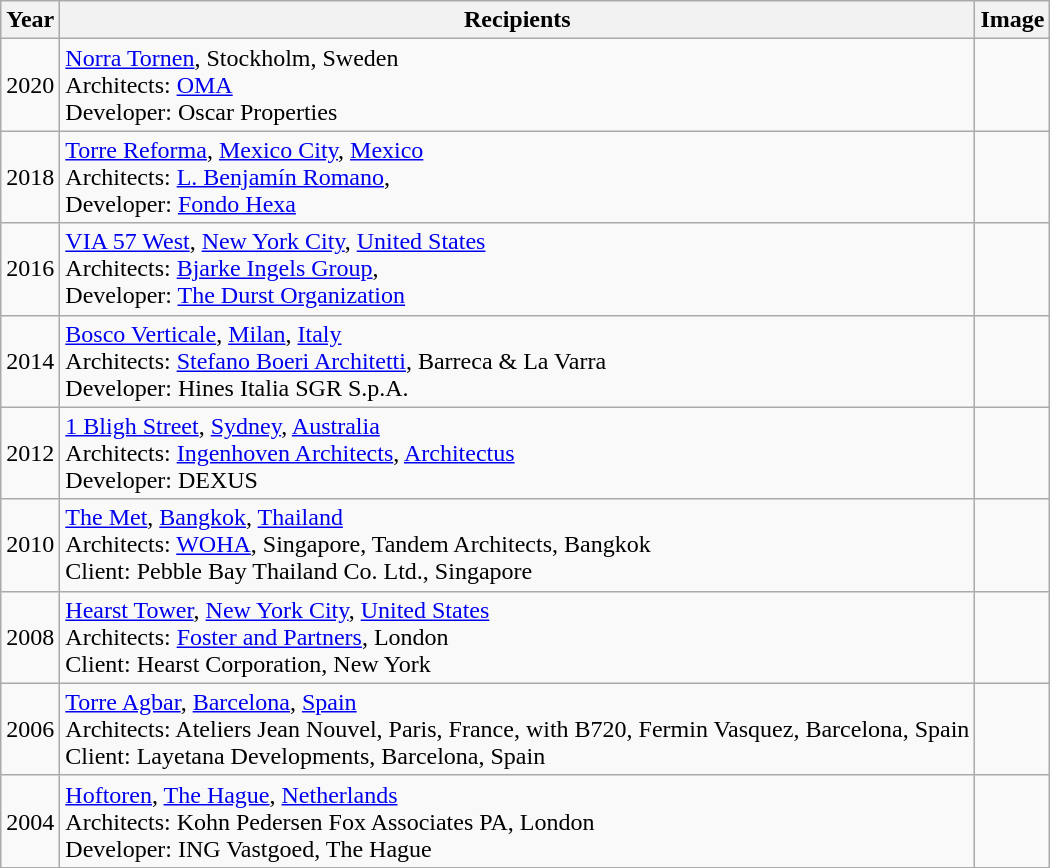<table class="wikitable sortable">
<tr>
<th>Year</th>
<th>Recipients</th>
<th>Image</th>
</tr>
<tr>
<td>2020</td>
<td><a href='#'>Norra Tornen</a>, Stockholm, Sweden<br>Architects: <a href='#'>OMA</a><br>Developer: Oscar Properties</td>
<td></td>
</tr>
<tr>
<td>2018</td>
<td><a href='#'>Torre Reforma</a>, <a href='#'>Mexico City</a>, <a href='#'>Mexico</a><br>Architects: <a href='#'>L. Benjamín Romano</a>, <br>Developer: <a href='#'>Fondo Hexa</a></td>
<td></td>
</tr>
<tr>
<td>2016</td>
<td><a href='#'>VIA 57 West</a>, <a href='#'>New York City</a>, <a href='#'>United States</a><br>Architects: <a href='#'>Bjarke Ingels Group</a>, <br>Developer: <a href='#'>The Durst Organization</a></td>
<td></td>
</tr>
<tr>
<td>2014</td>
<td><a href='#'>Bosco Verticale</a>, <a href='#'>Milan</a>, <a href='#'>Italy</a><br>Architects: <a href='#'>Stefano Boeri Architetti</a>, Barreca & La Varra<br>Developer: Hines Italia SGR S.p.A.</td>
<td></td>
</tr>
<tr>
<td>2012</td>
<td><a href='#'>1 Bligh Street</a>, <a href='#'>Sydney</a>, <a href='#'>Australia</a><br>Architects: <a href='#'>Ingenhoven Architects</a>, <a href='#'>Architectus</a><br>Developer: DEXUS</td>
<td></td>
</tr>
<tr>
<td>2010</td>
<td><a href='#'>The Met</a>, <a href='#'>Bangkok</a>, <a href='#'>Thailand</a><br>Architects: <a href='#'>WOHA</a>, Singapore, Tandem Architects, Bangkok<br>Client: Pebble Bay Thailand Co. Ltd., Singapore</td>
<td></td>
</tr>
<tr>
<td>2008</td>
<td><a href='#'>Hearst Tower</a>, <a href='#'>New York City</a>, <a href='#'>United States</a><br> Architects: <a href='#'>Foster and Partners</a>, London<br> Client: Hearst Corporation, New York</td>
<td></td>
</tr>
<tr>
<td>2006</td>
<td><a href='#'>Torre Agbar</a>, <a href='#'>Barcelona</a>, <a href='#'>Spain</a><br>Architects: Ateliers Jean Nouvel, Paris, France, with B720, Fermin Vasquez, Barcelona, Spain<br>Client: Layetana Developments, Barcelona, Spain</td>
<td></td>
</tr>
<tr>
<td>2004</td>
<td><a href='#'>Hoftoren</a>, <a href='#'>The Hague</a>, <a href='#'>Netherlands</a><br>Architects: Kohn Pedersen Fox Associates PA, London <br>Developer: ING Vastgoed, The Hague</td>
<td></td>
</tr>
</table>
